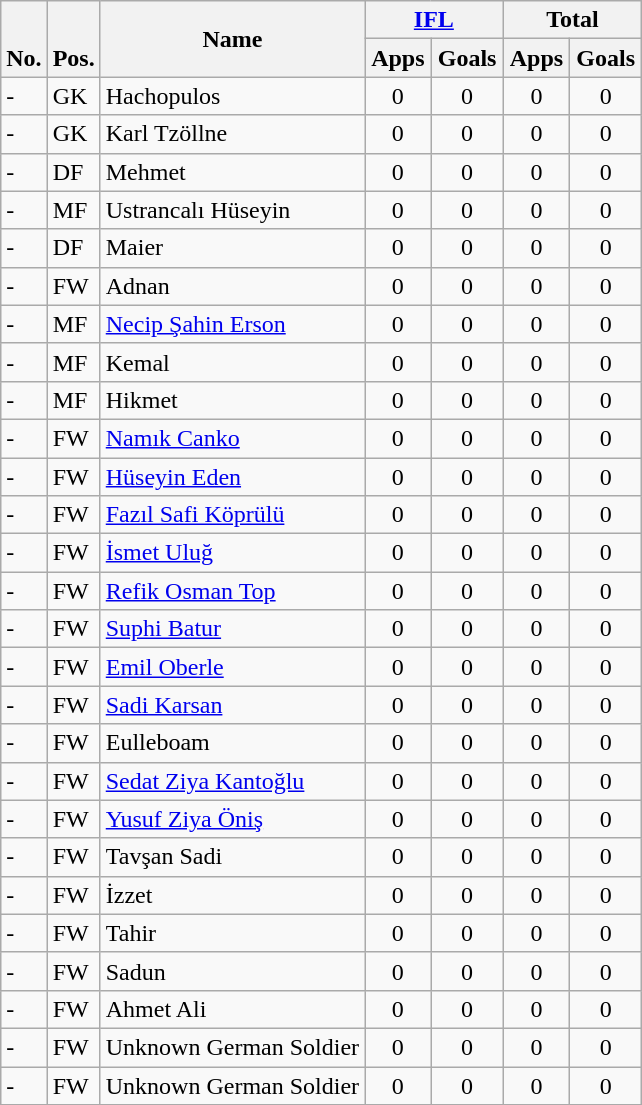<table class="wikitable" style="text-align:center">
<tr>
<th rowspan="2" valign="bottom">No.</th>
<th rowspan="2" valign="bottom">Pos.</th>
<th rowspan="2">Name</th>
<th colspan="2" width="85"><a href='#'>IFL</a></th>
<th colspan="2" width="85">Total</th>
</tr>
<tr>
<th>Apps</th>
<th>Goals</th>
<th>Apps</th>
<th>Goals</th>
</tr>
<tr>
<td align="left">-</td>
<td align="left">GK</td>
<td align="left"> Hachopulos</td>
<td>0</td>
<td>0</td>
<td>0</td>
<td>0</td>
</tr>
<tr>
<td align="left">-</td>
<td align="left">GK</td>
<td align="left"> Karl Tzöllne</td>
<td>0</td>
<td>0</td>
<td>0</td>
<td>0</td>
</tr>
<tr>
<td align="left">-</td>
<td align="left">DF</td>
<td align="left"> Mehmet</td>
<td>0</td>
<td>0</td>
<td>0</td>
<td>0</td>
</tr>
<tr>
<td align="left">-</td>
<td align="left">MF</td>
<td align="left"> Ustrancalı Hüseyin</td>
<td>0</td>
<td>0</td>
<td>0</td>
<td>0</td>
</tr>
<tr>
<td align="left">-</td>
<td align="left">DF</td>
<td align="left"> Maier</td>
<td>0</td>
<td>0</td>
<td>0</td>
<td>0</td>
</tr>
<tr>
<td align="left">-</td>
<td align="left">FW</td>
<td align="left"> Adnan</td>
<td>0</td>
<td>0</td>
<td>0</td>
<td>0</td>
</tr>
<tr>
<td align="left">-</td>
<td align="left">MF</td>
<td align="left"> <a href='#'>Necip Şahin Erson</a></td>
<td>0</td>
<td>0</td>
<td>0</td>
<td>0</td>
</tr>
<tr>
<td align="left">-</td>
<td align="left">MF</td>
<td align="left"> Kemal</td>
<td>0</td>
<td>0</td>
<td>0</td>
<td>0</td>
</tr>
<tr>
<td align="left">-</td>
<td align="left">MF</td>
<td align="left"> Hikmet</td>
<td>0</td>
<td>0</td>
<td>0</td>
<td>0</td>
</tr>
<tr>
<td align="left">-</td>
<td align="left">FW</td>
<td align="left"> <a href='#'>Namık Canko</a></td>
<td>0</td>
<td>0</td>
<td>0</td>
<td>0</td>
</tr>
<tr>
<td align="left">-</td>
<td align="left">FW</td>
<td align="left"> <a href='#'>Hüseyin Eden</a></td>
<td>0</td>
<td>0</td>
<td>0</td>
<td>0</td>
</tr>
<tr>
<td align="left">-</td>
<td align="left">FW</td>
<td align="left"> <a href='#'>Fazıl Safi Köprülü</a></td>
<td>0</td>
<td>0</td>
<td>0</td>
<td>0</td>
</tr>
<tr>
<td align="left">-</td>
<td align="left">FW</td>
<td align="left"> <a href='#'>İsmet Uluğ</a></td>
<td>0</td>
<td>0</td>
<td>0</td>
<td>0</td>
</tr>
<tr>
<td align="left">-</td>
<td align="left">FW</td>
<td align="left"> <a href='#'>Refik Osman Top</a></td>
<td>0</td>
<td>0</td>
<td>0</td>
<td>0</td>
</tr>
<tr>
<td align="left">-</td>
<td align="left">FW</td>
<td align="left"> <a href='#'>Suphi Batur</a></td>
<td>0</td>
<td>0</td>
<td>0</td>
<td>0</td>
</tr>
<tr>
<td align="left">-</td>
<td align="left">FW</td>
<td align="left"> <a href='#'>Emil Oberle</a></td>
<td>0</td>
<td>0</td>
<td>0</td>
<td>0</td>
</tr>
<tr>
<td align="left">-</td>
<td align="left">FW</td>
<td align="left"> <a href='#'>Sadi Karsan</a></td>
<td>0</td>
<td>0</td>
<td>0</td>
<td>0</td>
</tr>
<tr>
<td align="left">-</td>
<td align="left">FW</td>
<td align="left"> Eulleboam</td>
<td>0</td>
<td>0</td>
<td>0</td>
<td>0</td>
</tr>
<tr>
<td align="left">-</td>
<td align="left">FW</td>
<td align="left"> <a href='#'>Sedat Ziya Kantoğlu</a></td>
<td>0</td>
<td>0</td>
<td>0</td>
<td>0</td>
</tr>
<tr>
<td align="left">-</td>
<td align="left">FW</td>
<td align="left"> <a href='#'>Yusuf Ziya Öniş</a></td>
<td>0</td>
<td>0</td>
<td>0</td>
<td>0</td>
</tr>
<tr>
<td align="left">-</td>
<td align="left">FW</td>
<td align="left"> Tavşan Sadi</td>
<td>0</td>
<td>0</td>
<td>0</td>
<td>0</td>
</tr>
<tr>
<td align="left">-</td>
<td align="left">FW</td>
<td align="left"> İzzet</td>
<td>0</td>
<td>0</td>
<td>0</td>
<td>0</td>
</tr>
<tr>
<td align="left">-</td>
<td align="left">FW</td>
<td align="left"> Tahir</td>
<td>0</td>
<td>0</td>
<td>0</td>
<td>0</td>
</tr>
<tr>
<td align="left">-</td>
<td align="left">FW</td>
<td align="left"> Sadun</td>
<td>0</td>
<td>0</td>
<td>0</td>
<td>0</td>
</tr>
<tr>
<td align="left">-</td>
<td align="left">FW</td>
<td align="left"> Ahmet Ali</td>
<td>0</td>
<td>0</td>
<td>0</td>
<td>0</td>
</tr>
<tr>
<td align="left">-</td>
<td align="left">FW</td>
<td align="left"> Unknown German Soldier</td>
<td>0</td>
<td>0</td>
<td>0</td>
<td>0</td>
</tr>
<tr>
<td align="left">-</td>
<td align="left">FW</td>
<td align="left"> Unknown German Soldier</td>
<td>0</td>
<td>0</td>
<td>0</td>
<td>0</td>
</tr>
<tr>
</tr>
</table>
